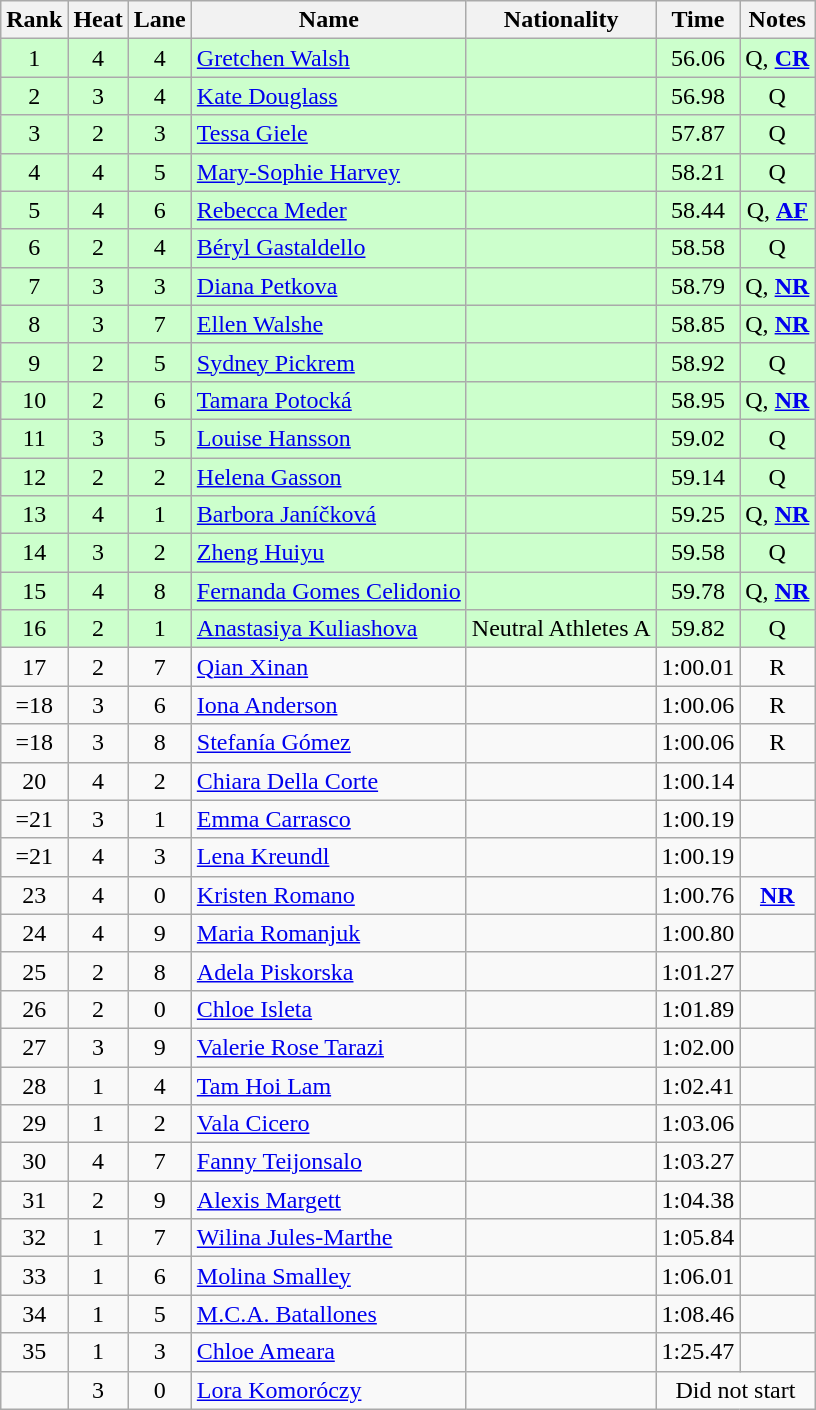<table class="wikitable sortable" style="text-align:center">
<tr>
<th>Rank</th>
<th>Heat</th>
<th>Lane</th>
<th>Name</th>
<th>Nationality</th>
<th>Time</th>
<th>Notes</th>
</tr>
<tr bgcolor=ccffcc>
<td>1</td>
<td>4</td>
<td>4</td>
<td align="left"><a href='#'>Gretchen Walsh</a></td>
<td align="left"></td>
<td>56.06</td>
<td>Q, <a href='#'><strong>CR</strong></a></td>
</tr>
<tr bgcolor=ccffcc>
<td>2</td>
<td>3</td>
<td>4</td>
<td align="left"><a href='#'>Kate Douglass</a></td>
<td align="left"></td>
<td>56.98</td>
<td>Q</td>
</tr>
<tr bgcolor=ccffcc>
<td>3</td>
<td>2</td>
<td>3</td>
<td align="left"><a href='#'>Tessa Giele</a></td>
<td align="left"></td>
<td>57.87</td>
<td>Q</td>
</tr>
<tr bgcolor=ccffcc>
<td>4</td>
<td>4</td>
<td>5</td>
<td align="left"><a href='#'>Mary-Sophie Harvey</a></td>
<td align="left"></td>
<td>58.21</td>
<td>Q</td>
</tr>
<tr bgcolor=ccffcc>
<td>5</td>
<td>4</td>
<td>6</td>
<td align="left"><a href='#'>Rebecca Meder</a></td>
<td align="left"></td>
<td>58.44</td>
<td>Q, <a href='#'><strong>AF</strong></a></td>
</tr>
<tr bgcolor=ccffcc>
<td>6</td>
<td>2</td>
<td>4</td>
<td align="left"><a href='#'>Béryl Gastaldello</a></td>
<td align="left"></td>
<td>58.58</td>
<td>Q</td>
</tr>
<tr bgcolor=ccffcc>
<td>7</td>
<td>3</td>
<td>3</td>
<td align="left"><a href='#'>Diana Petkova</a></td>
<td align="left"></td>
<td>58.79</td>
<td>Q, <strong><a href='#'>NR</a></strong></td>
</tr>
<tr bgcolor=ccffcc>
<td>8</td>
<td>3</td>
<td>7</td>
<td align="left"><a href='#'>Ellen Walshe</a></td>
<td align="left"></td>
<td>58.85</td>
<td>Q, <strong><a href='#'>NR</a></strong></td>
</tr>
<tr bgcolor=ccffcc>
<td>9</td>
<td>2</td>
<td>5</td>
<td align="left"><a href='#'>Sydney Pickrem</a></td>
<td align="left"></td>
<td>58.92</td>
<td>Q</td>
</tr>
<tr bgcolor=ccffcc>
<td>10</td>
<td>2</td>
<td>6</td>
<td align="left"><a href='#'>Tamara Potocká</a></td>
<td align="left"></td>
<td>58.95</td>
<td>Q, <strong><a href='#'>NR</a></strong></td>
</tr>
<tr bgcolor=ccffcc>
<td>11</td>
<td>3</td>
<td>5</td>
<td align="left"><a href='#'>Louise Hansson</a></td>
<td align="left"></td>
<td>59.02</td>
<td>Q</td>
</tr>
<tr bgcolor=ccffcc>
<td>12</td>
<td>2</td>
<td>2</td>
<td align="left"><a href='#'>Helena Gasson</a></td>
<td align="left"></td>
<td>59.14</td>
<td>Q</td>
</tr>
<tr bgcolor=ccffcc>
<td>13</td>
<td>4</td>
<td>1</td>
<td align="left"><a href='#'>Barbora Janíčková</a></td>
<td align="left"></td>
<td>59.25</td>
<td>Q, <strong><a href='#'>NR</a></strong></td>
</tr>
<tr bgcolor=ccffcc>
<td>14</td>
<td>3</td>
<td>2</td>
<td align="left"><a href='#'>Zheng Huiyu</a></td>
<td align="left"></td>
<td>59.58</td>
<td>Q</td>
</tr>
<tr bgcolor=ccffcc>
<td>15</td>
<td>4</td>
<td>8</td>
<td align="left"><a href='#'>Fernanda Gomes Celidonio</a></td>
<td align="left"></td>
<td>59.78</td>
<td>Q, <strong><a href='#'>NR</a></strong></td>
</tr>
<tr bgcolor=ccffcc>
<td>16</td>
<td>2</td>
<td>1</td>
<td align="left"><a href='#'>Anastasiya Kuliashova</a></td>
<td align="left"> Neutral Athletes A</td>
<td>59.82</td>
<td>Q</td>
</tr>
<tr>
<td>17</td>
<td>2</td>
<td>7</td>
<td align="left"><a href='#'>Qian Xinan</a></td>
<td align="left"></td>
<td>1:00.01</td>
<td>R</td>
</tr>
<tr>
<td>=18</td>
<td>3</td>
<td>6</td>
<td align="left"><a href='#'>Iona Anderson</a></td>
<td align="left"></td>
<td>1:00.06</td>
<td>R</td>
</tr>
<tr>
<td>=18</td>
<td>3</td>
<td>8</td>
<td align="left"><a href='#'>Stefanía Gómez</a></td>
<td align="left"></td>
<td>1:00.06</td>
<td>R</td>
</tr>
<tr>
<td>20</td>
<td>4</td>
<td>2</td>
<td align="left"><a href='#'>Chiara Della Corte</a></td>
<td align="left"></td>
<td>1:00.14</td>
<td></td>
</tr>
<tr>
<td>=21</td>
<td>3</td>
<td>1</td>
<td align="left"><a href='#'>Emma Carrasco</a></td>
<td align="left"></td>
<td>1:00.19</td>
<td></td>
</tr>
<tr>
<td>=21</td>
<td>4</td>
<td>3</td>
<td align="left"><a href='#'>Lena Kreundl</a></td>
<td align="left"></td>
<td>1:00.19</td>
<td></td>
</tr>
<tr>
<td>23</td>
<td>4</td>
<td>0</td>
<td align="left"><a href='#'>Kristen Romano</a></td>
<td align="left"></td>
<td>1:00.76</td>
<td><strong><a href='#'>NR</a></strong></td>
</tr>
<tr>
<td>24</td>
<td>4</td>
<td>9</td>
<td align="left"><a href='#'>Maria Romanjuk</a></td>
<td align="left"></td>
<td>1:00.80</td>
<td></td>
</tr>
<tr>
<td>25</td>
<td>2</td>
<td>8</td>
<td align="left"><a href='#'>Adela Piskorska</a></td>
<td align="left"></td>
<td>1:01.27</td>
<td></td>
</tr>
<tr>
<td>26</td>
<td>2</td>
<td>0</td>
<td align="left"><a href='#'>Chloe Isleta</a></td>
<td align="left"></td>
<td>1:01.89</td>
<td></td>
</tr>
<tr>
<td>27</td>
<td>3</td>
<td>9</td>
<td align="left"><a href='#'>Valerie Rose Tarazi</a></td>
<td align="left"></td>
<td>1:02.00</td>
<td></td>
</tr>
<tr>
<td>28</td>
<td>1</td>
<td>4</td>
<td align="left"><a href='#'>Tam Hoi Lam</a></td>
<td align="left"></td>
<td>1:02.41</td>
<td></td>
</tr>
<tr>
<td>29</td>
<td>1</td>
<td>2</td>
<td align="left"><a href='#'>Vala Cicero</a></td>
<td align="left"></td>
<td>1:03.06</td>
<td></td>
</tr>
<tr>
<td>30</td>
<td>4</td>
<td>7</td>
<td align="left"><a href='#'>Fanny Teijonsalo</a></td>
<td align="left"></td>
<td>1:03.27</td>
<td></td>
</tr>
<tr>
<td>31</td>
<td>2</td>
<td>9</td>
<td align="left"><a href='#'>Alexis Margett</a></td>
<td align="left"></td>
<td>1:04.38</td>
<td></td>
</tr>
<tr>
<td>32</td>
<td>1</td>
<td>7</td>
<td align="left"><a href='#'>Wilina Jules-Marthe</a></td>
<td align="left"></td>
<td>1:05.84</td>
<td></td>
</tr>
<tr>
<td>33</td>
<td>1</td>
<td>6</td>
<td align="left"><a href='#'>Molina Smalley</a></td>
<td align="left"></td>
<td>1:06.01</td>
<td></td>
</tr>
<tr>
<td>34</td>
<td>1</td>
<td>5</td>
<td align="left"><a href='#'>M.C.A. Batallones</a></td>
<td align="left"></td>
<td>1:08.46</td>
<td></td>
</tr>
<tr>
<td>35</td>
<td>1</td>
<td>3</td>
<td align="left"><a href='#'>Chloe Ameara</a></td>
<td align="left"></td>
<td>1:25.47</td>
<td></td>
</tr>
<tr>
<td></td>
<td>3</td>
<td>0</td>
<td align="left"><a href='#'>Lora Komoróczy</a></td>
<td align="left"></td>
<td colspan="2">Did not start</td>
</tr>
</table>
